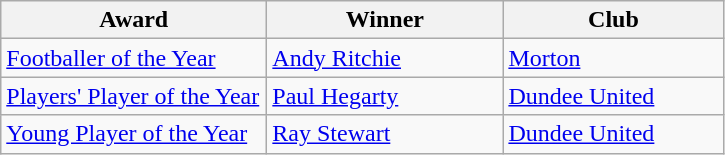<table class="wikitable">
<tr>
<th width=170>Award</th>
<th width=150>Winner</th>
<th width=140>Club</th>
</tr>
<tr>
<td><a href='#'>Footballer of the Year</a></td>
<td> <a href='#'>Andy Ritchie</a></td>
<td><a href='#'>Morton</a></td>
</tr>
<tr>
<td><a href='#'>Players' Player of the Year</a></td>
<td> <a href='#'>Paul Hegarty</a></td>
<td><a href='#'>Dundee United</a></td>
</tr>
<tr>
<td><a href='#'>Young Player of the Year</a></td>
<td> <a href='#'>Ray Stewart</a></td>
<td><a href='#'>Dundee United</a></td>
</tr>
</table>
